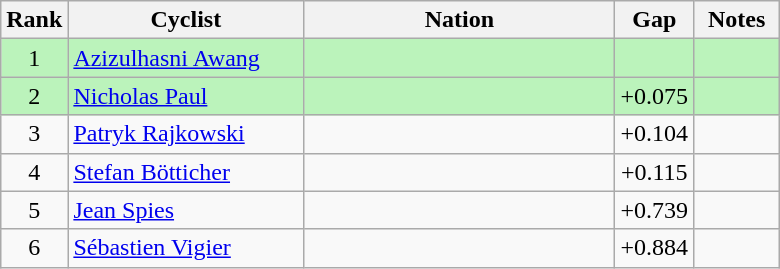<table class="wikitable" style="text-align:center">
<tr>
<th width=30>Rank</th>
<th width=150>Cyclist</th>
<th width=200>Nation</th>
<th width=30>Gap</th>
<th width=50>Notes</th>
</tr>
<tr bgcolor=#bbf3bb>
<td>1</td>
<td align=left><a href='#'>Azizulhasni Awang</a></td>
<td align=left></td>
<td></td>
<td></td>
</tr>
<tr bgcolor=#bbf3bb>
<td>2</td>
<td align=left><a href='#'>Nicholas Paul</a></td>
<td align=left></td>
<td>+0.075</td>
<td></td>
</tr>
<tr>
<td>3</td>
<td align=left><a href='#'>Patryk Rajkowski</a></td>
<td align=left></td>
<td>+0.104</td>
<td></td>
</tr>
<tr>
<td>4</td>
<td align=left><a href='#'>Stefan Bötticher</a></td>
<td align=left></td>
<td>+0.115</td>
<td></td>
</tr>
<tr>
<td>5</td>
<td align=left><a href='#'>Jean Spies</a></td>
<td align=left></td>
<td>+0.739</td>
<td></td>
</tr>
<tr>
<td>6</td>
<td align=left><a href='#'>Sébastien Vigier</a></td>
<td align=left></td>
<td>+0.884</td>
<td></td>
</tr>
</table>
